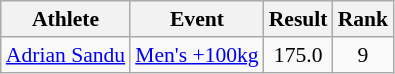<table class=wikitable style="font-size:90%">
<tr>
<th>Athlete</th>
<th>Event</th>
<th>Result</th>
<th>Rank</th>
</tr>
<tr>
<td><a href='#'>Adrian Sandu</a></td>
<td><a href='#'>Men's +100kg</a></td>
<td style="text-align:center;">175.0</td>
<td style="text-align:center;">9</td>
</tr>
</table>
